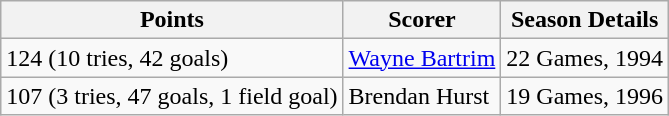<table class="wikitable">
<tr>
<th>Points</th>
<th>Scorer</th>
<th>Season Details</th>
</tr>
<tr>
<td>124 (10 tries, 42 goals)</td>
<td><a href='#'>Wayne Bartrim</a></td>
<td>22 Games, 1994</td>
</tr>
<tr>
<td>107 (3 tries, 47 goals, 1 field goal)</td>
<td>Brendan Hurst</td>
<td>19 Games, 1996</td>
</tr>
</table>
